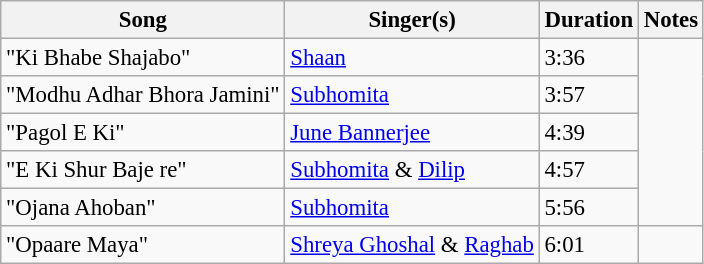<table class="wikitable" style="font-size:95%;">
<tr>
<th>Song</th>
<th>Singer(s)</th>
<th>Duration</th>
<th>Notes</th>
</tr>
<tr>
<td>"Ki Bhabe Shajabo"</td>
<td><a href='#'>Shaan</a></td>
<td>3:36</td>
</tr>
<tr>
<td>"Modhu Adhar Bhora Jamini"</td>
<td><a href='#'>Subhomita</a></td>
<td>3:57</td>
</tr>
<tr>
<td>"Pagol E Ki"</td>
<td><a href='#'>June Bannerjee</a></td>
<td>4:39</td>
</tr>
<tr>
<td>"E Ki Shur Baje re"</td>
<td><a href='#'>Subhomita</a> & <a href='#'>Dilip</a></td>
<td>4:57</td>
</tr>
<tr>
<td>"Ojana Ahoban"</td>
<td><a href='#'>Subhomita</a></td>
<td>5:56</td>
</tr>
<tr>
<td>"Opaare Maya"</td>
<td><a href='#'>Shreya Ghoshal</a> & <a href='#'>Raghab</a></td>
<td>6:01</td>
<td></td>
</tr>
</table>
